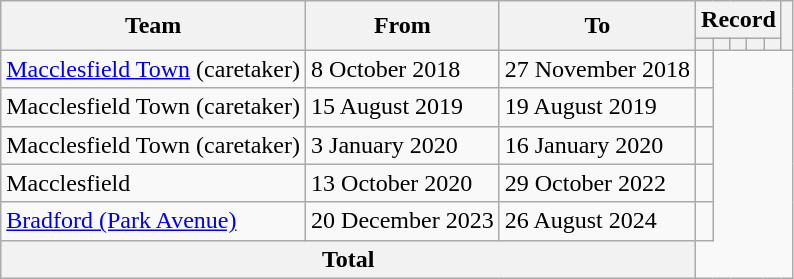<table class=wikitable style="text-align: center">
<tr>
<th rowspan=2>Team</th>
<th rowspan=2>From</th>
<th rowspan=2>To</th>
<th colspan=5>Record</th>
<th rowspan=2></th>
</tr>
<tr>
<th></th>
<th></th>
<th></th>
<th></th>
<th></th>
</tr>
<tr>
<td align=left><a href='#'>Macclesfield Town</a> (caretaker)</td>
<td align=left>8 October 2018</td>
<td align=left>27 November 2018<br></td>
<td></td>
</tr>
<tr>
<td align=left>Macclesfield Town (caretaker)</td>
<td align=left>15 August 2019</td>
<td align=left>19 August 2019<br></td>
<td></td>
</tr>
<tr>
<td align=left>Macclesfield Town (caretaker)</td>
<td align=left>3 January 2020</td>
<td align=left>16 January 2020<br></td>
<td></td>
</tr>
<tr>
<td align=left>Macclesfield</td>
<td align=left>13 October 2020</td>
<td align=left>29 October 2022<br></td>
<td></td>
</tr>
<tr>
<td align=left><a href='#'>Bradford (Park Avenue)</a></td>
<td align=left>20 December 2023</td>
<td align=left>26 August 2024<br></td>
<td></td>
</tr>
<tr>
<th colspan=3>Total<br></th>
</tr>
</table>
